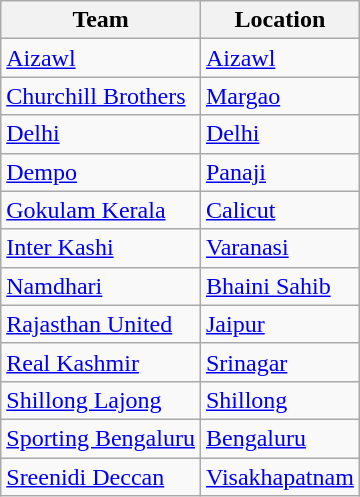<table class="wikitable sortable">
<tr>
<th>Team</th>
<th>Location</th>
</tr>
<tr>
<td><a href='#'>Aizawl</a></td>
<td><a href='#'>Aizawl</a></td>
</tr>
<tr>
<td><a href='#'>Churchill Brothers</a></td>
<td><a href='#'>Margao</a></td>
</tr>
<tr>
<td><a href='#'>Delhi</a></td>
<td><a href='#'>Delhi</a></td>
</tr>
<tr>
<td><a href='#'>Dempo</a></td>
<td><a href='#'>Panaji</a></td>
</tr>
<tr>
<td><a href='#'>Gokulam Kerala</a></td>
<td><a href='#'>Calicut</a></td>
</tr>
<tr>
<td><a href='#'>Inter Kashi</a></td>
<td><a href='#'>Varanasi</a></td>
</tr>
<tr>
<td><a href='#'>Namdhari</a></td>
<td><a href='#'>Bhaini Sahib</a></td>
</tr>
<tr>
<td><a href='#'>Rajasthan United</a></td>
<td><a href='#'>Jaipur</a></td>
</tr>
<tr>
<td><a href='#'>Real Kashmir</a></td>
<td><a href='#'>Srinagar</a></td>
</tr>
<tr>
<td><a href='#'>Shillong Lajong</a></td>
<td><a href='#'>Shillong</a></td>
</tr>
<tr>
<td><a href='#'>Sporting Bengaluru</a></td>
<td><a href='#'>Bengaluru</a></td>
</tr>
<tr>
<td><a href='#'>Sreenidi Deccan</a></td>
<td><a href='#'>Visakhapatnam</a></td>
</tr>
</table>
